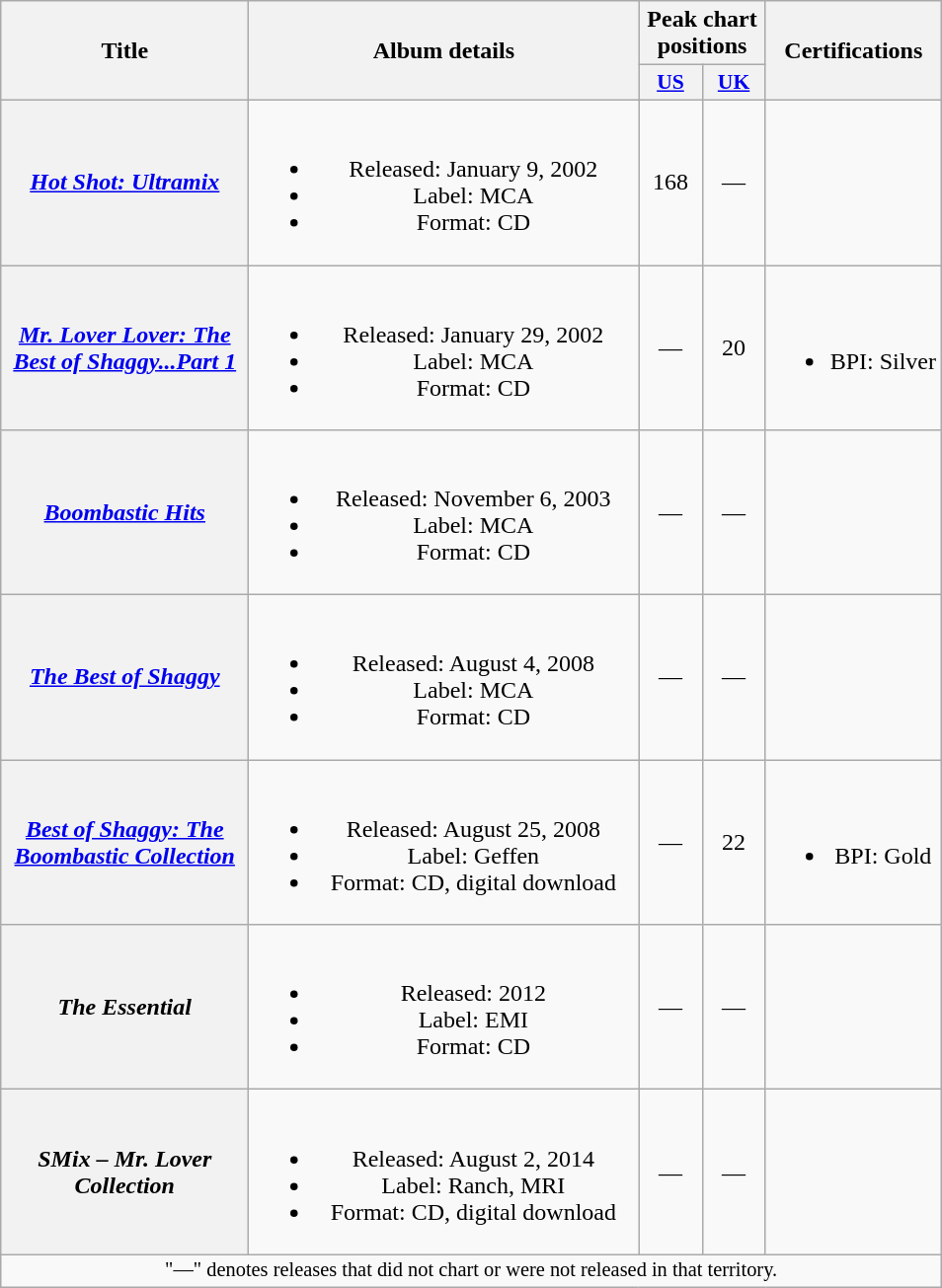<table class="wikitable plainrowheaders" style="text-align:center;">
<tr>
<th scope="col" rowspan="2" style="width:10em;">Title</th>
<th scope="col" rowspan="2" style="width:16em;">Album details</th>
<th scope="col" colspan="2">Peak chart positions</th>
<th scope="col" rowspan="2">Certifications</th>
</tr>
<tr>
<th scope="col" style="width:2.5em;font-size:90%;"><a href='#'>US</a><br></th>
<th scope="col" style="width:2.5em;font-size:90%;"><a href='#'>UK</a><br></th>
</tr>
<tr>
<th scope="row"><em><a href='#'>Hot Shot: Ultramix</a></em></th>
<td><br><ul><li>Released: January 9, 2002</li><li>Label: MCA</li><li>Format: CD</li></ul></td>
<td>168</td>
<td>—</td>
<td></td>
</tr>
<tr>
<th scope="row"><em><a href='#'>Mr. Lover Lover: The Best of Shaggy...Part 1</a></em></th>
<td><br><ul><li>Released: January 29, 2002</li><li>Label: MCA</li><li>Format: CD</li></ul></td>
<td>—</td>
<td>20<br></td>
<td><br><ul><li>BPI: Silver</li></ul></td>
</tr>
<tr>
<th scope="row"><em><a href='#'>Boombastic Hits</a></em></th>
<td><br><ul><li>Released: November 6, 2003</li><li>Label: MCA</li><li>Format: CD</li></ul></td>
<td>—</td>
<td>—</td>
<td></td>
</tr>
<tr>
<th scope="row"><em><a href='#'>The Best of Shaggy</a></em></th>
<td><br><ul><li>Released: August 4, 2008</li><li>Label: MCA</li><li>Format: CD</li></ul></td>
<td>—</td>
<td>—</td>
<td></td>
</tr>
<tr>
<th scope="row"><em><a href='#'>Best of Shaggy: The Boombastic Collection</a></em></th>
<td><br><ul><li>Released: August 25, 2008</li><li>Label: Geffen</li><li>Format: CD, digital download</li></ul></td>
<td>—</td>
<td>22<br></td>
<td><br><ul><li>BPI: Gold</li></ul></td>
</tr>
<tr>
<th scope="row"><em>The Essential</em></th>
<td><br><ul><li>Released: 2012</li><li>Label: EMI</li><li>Format: CD</li></ul></td>
<td>—</td>
<td>—</td>
<td></td>
</tr>
<tr>
<th scope="row"><em>SMix – Mr. Lover Collection</em></th>
<td><br><ul><li>Released: August 2, 2014</li><li>Label: Ranch, MRI</li><li>Format: CD, digital download</li></ul></td>
<td>—</td>
<td>—</td>
<td></td>
</tr>
<tr>
<td colspan="14" style="text-align:center; font-size:85%;">"—" denotes releases that did not chart or were not released in that territory.</td>
</tr>
</table>
